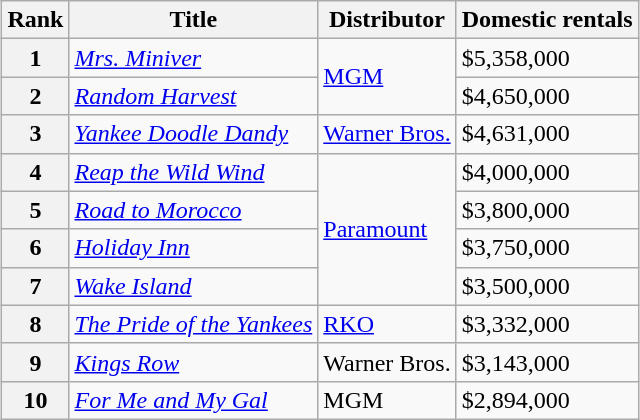<table class="wikitable sortable" style="margin:auto; margin:auto;">
<tr>
<th>Rank</th>
<th>Title</th>
<th>Distributor</th>
<th>Domestic rentals</th>
</tr>
<tr>
<th style="text-align:center;"><strong>1</strong></th>
<td><em><a href='#'>Mrs. Miniver</a></em></td>
<td rowspan="2"><a href='#'>MGM</a></td>
<td>$5,358,000</td>
</tr>
<tr>
<th style="text-align:center;"><strong>2</strong></th>
<td><em><a href='#'>Random Harvest</a></em></td>
<td>$4,650,000</td>
</tr>
<tr>
<th style="text-align:center;"><strong>3</strong></th>
<td><em><a href='#'>Yankee Doodle Dandy</a></em></td>
<td><a href='#'>Warner Bros.</a></td>
<td>$4,631,000</td>
</tr>
<tr>
<th style="text-align:center;"><strong>4</strong></th>
<td><em><a href='#'>Reap the Wild Wind</a></em></td>
<td rowspan="4"><a href='#'>Paramount</a></td>
<td>$4,000,000</td>
</tr>
<tr>
<th style="text-align:center;"><strong>5</strong></th>
<td><em><a href='#'>Road to Morocco</a></em></td>
<td>$3,800,000</td>
</tr>
<tr>
<th style="text-align:center;"><strong>6</strong></th>
<td><em><a href='#'>Holiday Inn</a></em></td>
<td>$3,750,000</td>
</tr>
<tr>
<th style="text-align:center;"><strong>7</strong></th>
<td><em><a href='#'>Wake Island</a></em></td>
<td>$3,500,000</td>
</tr>
<tr>
<th style="text-align:center;"><strong>8</strong></th>
<td><em><a href='#'>The Pride of the Yankees</a></em></td>
<td><a href='#'>RKO</a></td>
<td>$3,332,000</td>
</tr>
<tr>
<th style="text-align:center;"><strong>9</strong></th>
<td><em><a href='#'>Kings Row</a></em></td>
<td>Warner Bros.</td>
<td>$3,143,000</td>
</tr>
<tr>
<th style="text-align:center;"><strong>10</strong></th>
<td><em><a href='#'>For Me and My Gal</a></em></td>
<td>MGM</td>
<td>$2,894,000</td>
</tr>
</table>
